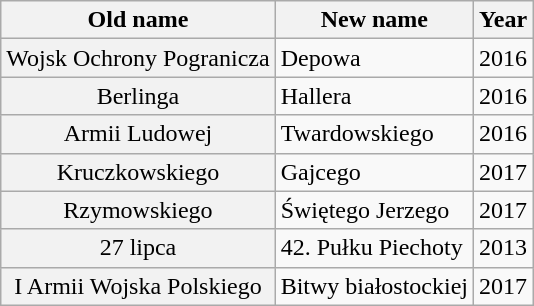<table class="wikitable">
<tr>
<th scope="col">Old name</th>
<th scope="col">New name</th>
<th scope="col">Year</th>
</tr>
<tr>
<th scope="row" style="font-weight:normal;">Wojsk Ochrony Pogranicza</th>
<td>Depowa</td>
<td>2016</td>
</tr>
<tr>
<th scope="row" style="font-weight:normal;">Berlinga</th>
<td>Hallera</td>
<td>2016</td>
</tr>
<tr>
<th scope="row" style="font-weight:normal;">Armii Ludowej</th>
<td>Twardowskiego</td>
<td>2016</td>
</tr>
<tr>
<th scope="row" style="font-weight:normal;">Kruczkowskiego</th>
<td>Gajcego</td>
<td>2017</td>
</tr>
<tr>
<th scope="row" style="font-weight:normal;">Rzymowskiego</th>
<td>Świętego Jerzego</td>
<td>2017</td>
</tr>
<tr>
<th scope="row" style="font-weight:normal;">27 lipca</th>
<td>42. Pułku Piechoty</td>
<td>2013</td>
</tr>
<tr>
<th scope="row" style="font-weight:normal;">I Armii Wojska Polskiego</th>
<td>Bitwy białostockiej</td>
<td>2017</td>
</tr>
</table>
